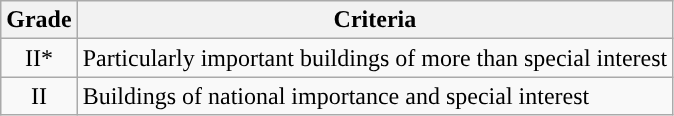<table class="wikitable">
<tr>
<th>Grade</th>
<th>Criteria</th>
</tr>
<tr>
<td align="center" >II*</td>
<td>Particularly important buildings of more than special interest</td>
</tr>
<tr>
<td align="center" >II</td>
<td>Buildings of national importance and special interest</td>
</tr>
</table>
